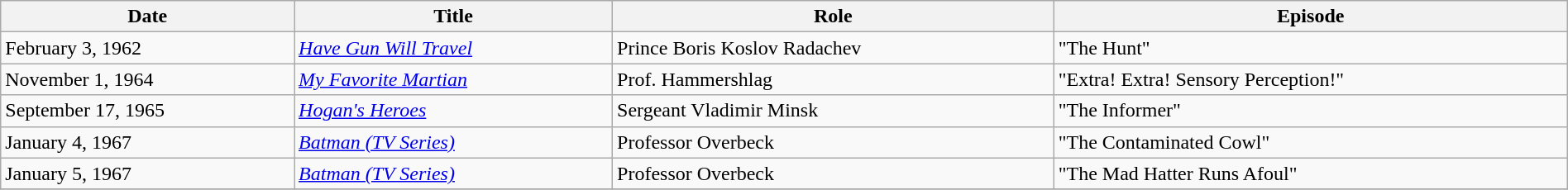<table class="wikitable" width="100%">
<tr>
<th>Date</th>
<th>Title</th>
<th>Role</th>
<th>Episode</th>
</tr>
<tr>
<td>February 3, 1962</td>
<td><em><a href='#'>Have Gun Will Travel</a></em></td>
<td>Prince Boris Koslov Radachev</td>
<td>"The Hunt"</td>
</tr>
<tr>
<td>November 1, 1964</td>
<td><em><a href='#'>My Favorite Martian</a></em></td>
<td>Prof. Hammershlag</td>
<td>"Extra! Extra! Sensory Perception!"</td>
</tr>
<tr>
<td>September 17, 1965</td>
<td><em><a href='#'>Hogan's Heroes</a></em></td>
<td>Sergeant Vladimir Minsk</td>
<td>"The Informer"</td>
</tr>
<tr>
<td>January 4, 1967</td>
<td><em><a href='#'>Batman (TV Series)</a></em></td>
<td>Professor Overbeck</td>
<td>"The Contaminated Cowl"</td>
</tr>
<tr>
<td>January 5, 1967</td>
<td><em><a href='#'>Batman (TV Series)</a></em></td>
<td>Professor Overbeck</td>
<td>"The Mad Hatter Runs Afoul"</td>
</tr>
<tr>
</tr>
</table>
